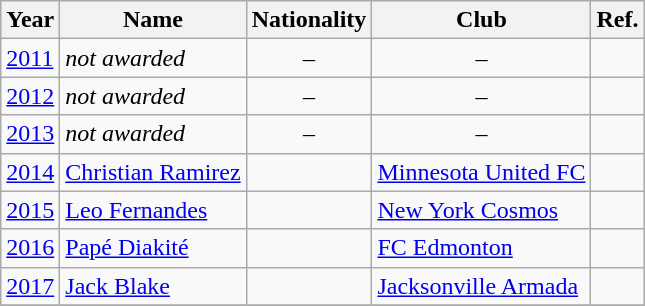<table class="wikitable sortable">
<tr>
<th>Year</th>
<th>Name</th>
<th>Nationality</th>
<th>Club</th>
<th>Ref.</th>
</tr>
<tr>
<td><a href='#'>2011</a></td>
<td><em>not awarded</em></td>
<td align="center">–</td>
<td align="center">–</td>
<td></td>
</tr>
<tr>
<td><a href='#'>2012</a></td>
<td><em>not awarded</em></td>
<td align="center">–</td>
<td align="center">–</td>
<td></td>
</tr>
<tr>
<td><a href='#'>2013</a></td>
<td><em>not awarded</em></td>
<td align="center">–</td>
<td align="center">–</td>
<td></td>
</tr>
<tr>
<td><a href='#'>2014</a></td>
<td><a href='#'>Christian Ramirez</a></td>
<td></td>
<td><a href='#'>Minnesota United FC</a></td>
<td></td>
</tr>
<tr>
<td><a href='#'>2015</a></td>
<td><a href='#'>Leo Fernandes</a></td>
<td></td>
<td><a href='#'>New York Cosmos</a></td>
<td></td>
</tr>
<tr>
<td><a href='#'>2016</a></td>
<td><a href='#'>Papé Diakité</a></td>
<td></td>
<td><a href='#'>FC Edmonton</a></td>
<td></td>
</tr>
<tr>
<td><a href='#'>2017</a></td>
<td><a href='#'>Jack Blake</a></td>
<td></td>
<td><a href='#'>Jacksonville Armada</a></td>
<td></td>
</tr>
<tr>
</tr>
</table>
